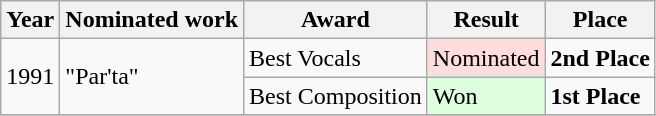<table class="wikitable">
<tr>
<th>Year</th>
<th>Nominated work</th>
<th>Award</th>
<th>Result</th>
<th>Place</th>
</tr>
<tr>
<td rowspan="2">1991</td>
<td rowspan="2">"Par'ta"</td>
<td>Best Vocals</td>
<td style="background: #ffdddd">Nominated</td>
<td><strong>2nd Place</strong></td>
</tr>
<tr>
<td>Best Composition</td>
<td style="background: #ddffdd">Won</td>
<td><strong>1st Place</strong></td>
</tr>
<tr>
</tr>
</table>
